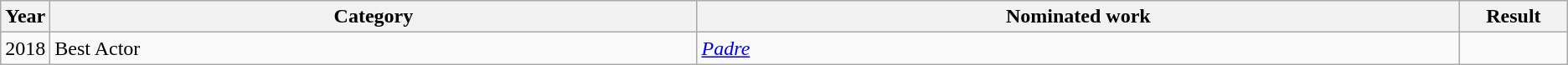<table class=wikitable>
<tr>
<th scope="col" style="width:1em;">Year</th>
<th scope="col" style="width:33em;">Category</th>
<th scope="col" style="width:39em;">Nominated work</th>
<th scope="col" style="width:5em;">Result</th>
</tr>
<tr>
<td>2018</td>
<td>Best Actor</td>
<td><em><a href='#'>Padre</a></em></td>
<td></td>
</tr>
</table>
